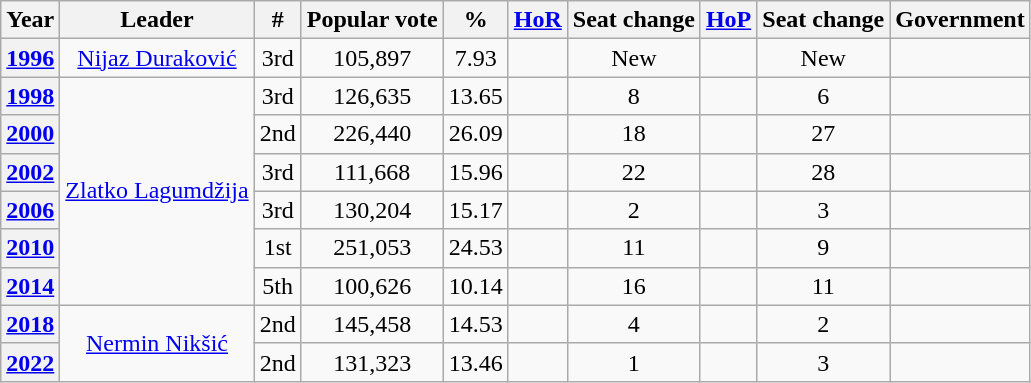<table class="wikitable" style="text-align: center;">
<tr>
<th>Year</th>
<th>Leader</th>
<th>#</th>
<th>Popular vote</th>
<th>%</th>
<th><a href='#'>HoR</a></th>
<th>Seat change</th>
<th><a href='#'>HoP</a></th>
<th>Seat change</th>
<th>Government</th>
</tr>
<tr>
<th><a href='#'>1996</a></th>
<td><a href='#'>Nijaz Duraković</a></td>
<td>3rd</td>
<td align=center>105,897</td>
<td>7.93</td>
<td></td>
<td>New</td>
<td></td>
<td>New</td>
<td></td>
</tr>
<tr>
<th><a href='#'>1998</a></th>
<td rowspan=6><a href='#'>Zlatko Lagumdžija</a></td>
<td>3rd</td>
<td align=center>126,635</td>
<td>13.65</td>
<td></td>
<td> 8</td>
<td></td>
<td> 6</td>
<td></td>
</tr>
<tr>
<th><a href='#'>2000</a></th>
<td>2nd</td>
<td align=center>226,440</td>
<td>26.09</td>
<td></td>
<td> 18</td>
<td></td>
<td> 27</td>
<td></td>
</tr>
<tr>
<th><a href='#'>2002</a></th>
<td>3rd</td>
<td align=center>111,668</td>
<td>15.96</td>
<td></td>
<td> 22</td>
<td></td>
<td> 28</td>
<td></td>
</tr>
<tr>
<th><a href='#'>2006</a></th>
<td>3rd</td>
<td align=center>130,204</td>
<td>15.17</td>
<td></td>
<td> 2</td>
<td></td>
<td> 3</td>
<td></td>
</tr>
<tr>
<th><a href='#'>2010</a></th>
<td>1st</td>
<td align=center>251,053</td>
<td>24.53</td>
<td></td>
<td> 11</td>
<td></td>
<td> 9</td>
<td></td>
</tr>
<tr>
<th><a href='#'>2014</a></th>
<td>5th</td>
<td align=center>100,626</td>
<td>10.14</td>
<td></td>
<td> 16</td>
<td></td>
<td> 11</td>
<td></td>
</tr>
<tr>
<th><a href='#'>2018</a></th>
<td rowspan=2><a href='#'>Nermin Nikšić</a></td>
<td>2nd</td>
<td align=center>145,458</td>
<td>14.53</td>
<td></td>
<td> 4</td>
<td></td>
<td> 2</td>
<td></td>
</tr>
<tr>
<th><a href='#'>2022</a></th>
<td>2nd</td>
<td align=center>131,323</td>
<td>13.46</td>
<td></td>
<td> 1</td>
<td></td>
<td> 3</td>
<td></td>
</tr>
</table>
